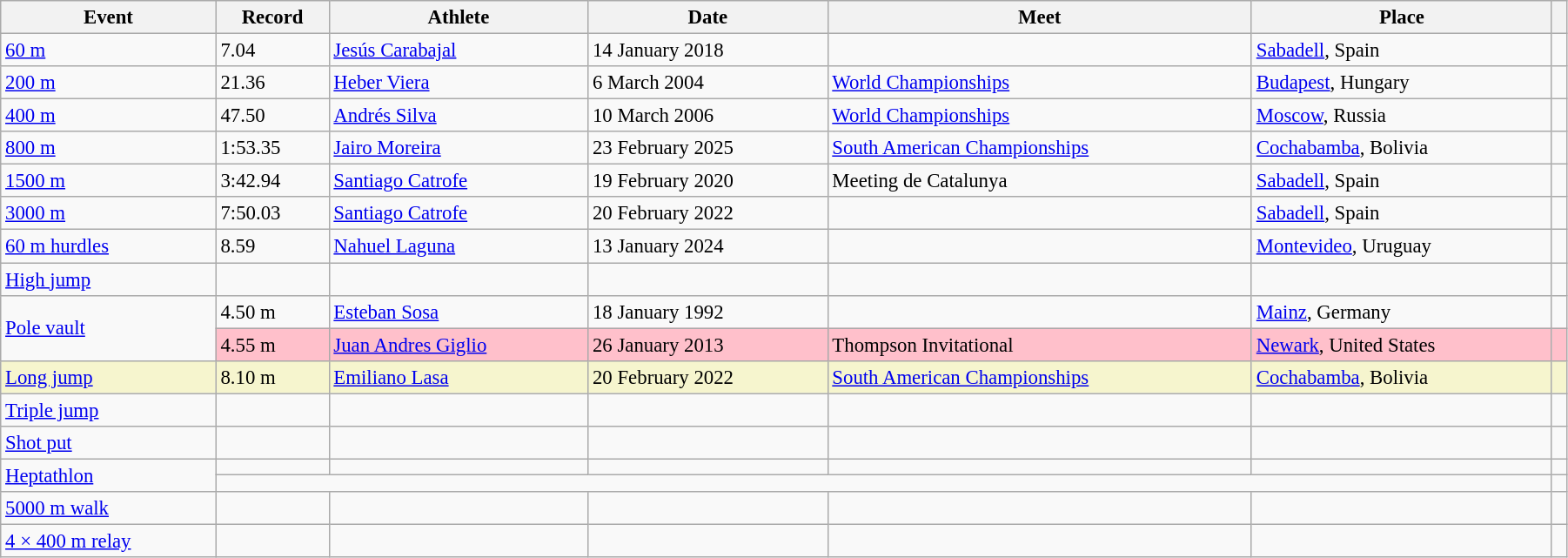<table class="wikitable" style="font-size:95%; width: 95%;">
<tr>
<th>Event</th>
<th>Record</th>
<th>Athlete</th>
<th>Date</th>
<th>Meet</th>
<th>Place</th>
<th></th>
</tr>
<tr>
<td><a href='#'>60 m</a></td>
<td>7.04</td>
<td><a href='#'>Jesús Carabajal</a></td>
<td>14 January 2018</td>
<td></td>
<td><a href='#'>Sabadell</a>, Spain</td>
<td></td>
</tr>
<tr>
<td><a href='#'>200 m</a></td>
<td>21.36</td>
<td><a href='#'>Heber Viera</a></td>
<td>6 March 2004</td>
<td><a href='#'>World Championships</a></td>
<td><a href='#'>Budapest</a>, Hungary</td>
<td></td>
</tr>
<tr>
<td><a href='#'>400 m</a></td>
<td>47.50</td>
<td><a href='#'>Andrés Silva</a></td>
<td>10 March 2006</td>
<td><a href='#'>World Championships</a></td>
<td><a href='#'>Moscow</a>, Russia</td>
<td></td>
</tr>
<tr>
<td><a href='#'>800 m</a></td>
<td>1:53.35 </td>
<td><a href='#'>Jairo Moreira</a></td>
<td>23 February 2025</td>
<td><a href='#'>South American Championships</a></td>
<td><a href='#'>Cochabamba</a>, Bolivia</td>
<td></td>
</tr>
<tr>
<td><a href='#'>1500 m</a></td>
<td>3:42.94</td>
<td><a href='#'>Santiago Catrofe</a></td>
<td>19 February 2020</td>
<td>Meeting de Catalunya</td>
<td><a href='#'>Sabadell</a>, Spain</td>
<td></td>
</tr>
<tr>
<td><a href='#'>3000 m</a></td>
<td>7:50.03</td>
<td><a href='#'>Santiago Catrofe</a></td>
<td>20 February 2022</td>
<td></td>
<td><a href='#'>Sabadell</a>, Spain</td>
<td></td>
</tr>
<tr>
<td><a href='#'>60 m hurdles</a></td>
<td>8.59</td>
<td><a href='#'>Nahuel Laguna</a></td>
<td>13 January 2024</td>
<td></td>
<td><a href='#'>Montevideo</a>, Uruguay</td>
<td></td>
</tr>
<tr>
<td><a href='#'>High jump</a></td>
<td></td>
<td></td>
<td></td>
<td></td>
<td></td>
<td></td>
</tr>
<tr>
<td rowspan=2><a href='#'>Pole vault</a></td>
<td>4.50 m</td>
<td><a href='#'>Esteban Sosa</a></td>
<td>18 January 1992</td>
<td></td>
<td><a href='#'>Mainz</a>, Germany</td>
<td></td>
</tr>
<tr style="background:pink">
<td>4.55 m</td>
<td><a href='#'>Juan Andres Giglio</a></td>
<td>26 January 2013</td>
<td>Thompson Invitational</td>
<td><a href='#'>Newark</a>, United States</td>
<td></td>
</tr>
<tr style="background:#f6F5CE;">
<td><a href='#'>Long jump</a></td>
<td>8.10 m </td>
<td><a href='#'>Emiliano Lasa</a></td>
<td>20 February 2022</td>
<td><a href='#'>South American Championships</a></td>
<td><a href='#'>Cochabamba</a>, Bolivia</td>
<td></td>
</tr>
<tr>
<td><a href='#'>Triple jump</a></td>
<td></td>
<td></td>
<td></td>
<td></td>
<td></td>
<td></td>
</tr>
<tr>
<td><a href='#'>Shot put</a></td>
<td></td>
<td></td>
<td></td>
<td></td>
<td></td>
<td></td>
</tr>
<tr>
<td rowspan=2><a href='#'>Heptathlon</a></td>
<td></td>
<td></td>
<td></td>
<td></td>
<td></td>
<td></td>
</tr>
<tr>
<td colspan=5></td>
<td></td>
</tr>
<tr>
<td><a href='#'>5000 m walk</a></td>
<td></td>
<td></td>
<td></td>
<td></td>
<td></td>
<td></td>
</tr>
<tr>
<td><a href='#'>4 × 400 m relay</a></td>
<td></td>
<td></td>
<td></td>
<td></td>
<td></td>
<td></td>
</tr>
</table>
